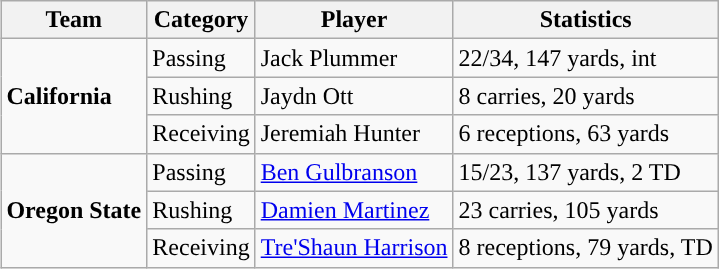<table class="wikitable" style="float: right;">
<tr>
<th>Team</th>
<th>Category</th>
<th>Player</th>
<th>Statistics</th>
</tr>
<tr>
<td rowspan=3><strong>California</strong></td>
<td>Passing</td>
<td>Jack Plummer</td>
<td>22/34, 147 yards, int</td>
</tr>
<tr>
<td>Rushing</td>
<td>Jaydn Ott</td>
<td>8 carries, 20 yards</td>
</tr>
<tr>
<td>Receiving</td>
<td>Jeremiah Hunter</td>
<td>6 receptions, 63 yards</td>
</tr>
<tr>
<td rowspan=3><strong>Oregon State</strong></td>
<td>Passing</td>
<td><a href='#'>Ben Gulbranson</a></td>
<td>15/23, 137 yards, 2 TD</td>
</tr>
<tr>
<td>Rushing</td>
<td><a href='#'>Damien Martinez</a></td>
<td>23 carries, 105 yards</td>
</tr>
<tr>
<td>Receiving</td>
<td><a href='#'>Tre'Shaun Harrison</a></td>
<td>8 receptions, 79 yards, TD</td>
</tr>
</table>
